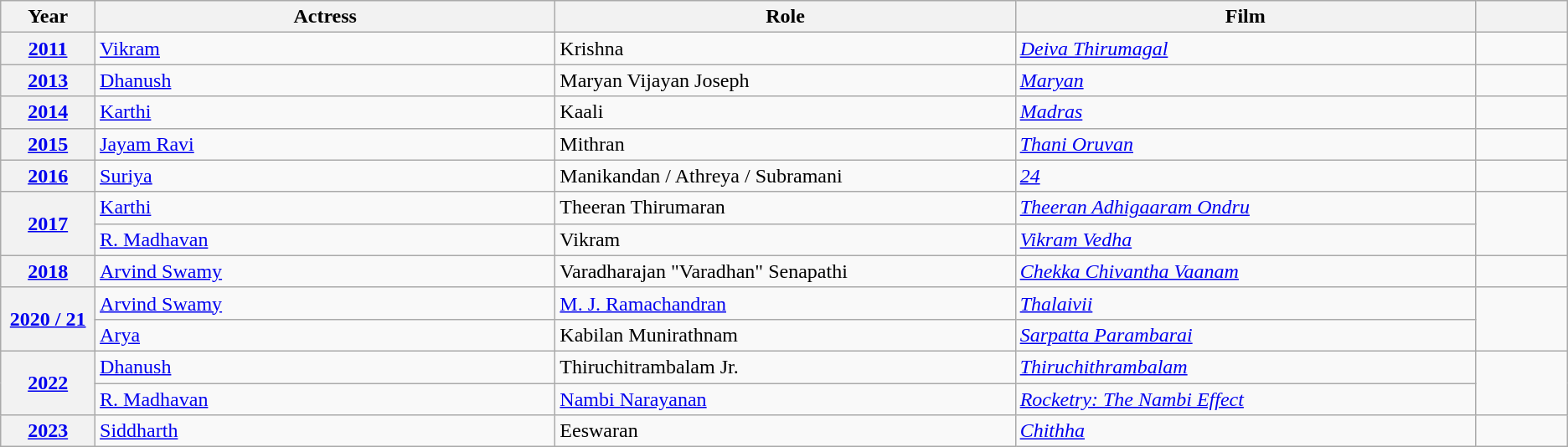<table class="wikitable sortable" style="text-align:left;">
<tr>
<th scope="col" style="width:3%; text-align:center;">Year</th>
<th scope="col" style="width:15%;text-align:center;">Actress</th>
<th scope="col" style="width:15%;text-align:center;">Role</th>
<th scope="col" style="width:15%;text-align:center;">Film</th>
<th scope="col" style="width:3%;text-align:center;"></th>
</tr>
<tr>
<th scope="row" style="text-align:center"><a href='#'>2011</a></th>
<td><a href='#'>Vikram</a></td>
<td>Krishna</td>
<td><em><a href='#'>Deiva Thirumagal</a></em></td>
<td style="text-align:center"></td>
</tr>
<tr>
<th scope="row" style="text-align:center"><a href='#'>2013</a></th>
<td><a href='#'>Dhanush</a></td>
<td>Maryan Vijayan Joseph</td>
<td><em><a href='#'>Maryan</a></em></td>
<td style="text-align:center"></td>
</tr>
<tr>
<th scope="row" style="text-align:center"><a href='#'>2014</a></th>
<td><a href='#'>Karthi</a></td>
<td>Kaali</td>
<td><em><a href='#'>Madras</a></em></td>
<td style="text-align:center"></td>
</tr>
<tr>
<th scope="row" style="text-align:center"><a href='#'>2015</a></th>
<td><a href='#'>Jayam Ravi</a></td>
<td>Mithran</td>
<td><em><a href='#'>Thani Oruvan</a></em></td>
<td style="text-align:center"></td>
</tr>
<tr>
<th scope="row" style="text-align:center"><a href='#'>2016</a></th>
<td><a href='#'>Suriya</a></td>
<td>Manikandan / Athreya / Subramani</td>
<td><em><a href='#'>24</a></em></td>
<td style="text-align:center"></td>
</tr>
<tr>
<th rowspan="2" scope="row" style="text-align:center"><a href='#'>2017</a></th>
<td><a href='#'>Karthi</a></td>
<td>Theeran Thirumaran</td>
<td><em><a href='#'>Theeran Adhigaaram Ondru</a></em></td>
<td rowspan="2" style="text-align:center"></td>
</tr>
<tr>
<td><a href='#'>R. Madhavan</a></td>
<td>Vikram</td>
<td><em><a href='#'>Vikram Vedha</a></em></td>
</tr>
<tr>
<th scope="row" style="text-align:center"><a href='#'>2018</a></th>
<td><a href='#'>Arvind Swamy</a></td>
<td>Varadharajan "Varadhan" Senapathi</td>
<td><em><a href='#'>Chekka Chivantha Vaanam</a></em></td>
<td style="text-align:center"></td>
</tr>
<tr>
<th rowspan="2" scope="row" style="text-align:center"><a href='#'>2020 / 21</a></th>
<td><a href='#'>Arvind Swamy</a></td>
<td><a href='#'>M. J. Ramachandran</a></td>
<td><em><a href='#'>Thalaivii</a></em></td>
<td rowspan="2" style="text-align:center"></td>
</tr>
<tr>
<td><a href='#'>Arya</a></td>
<td>Kabilan Munirathnam</td>
<td><em><a href='#'>Sarpatta Parambarai</a></em></td>
</tr>
<tr>
<th rowspan="2" scope="row" style="text-align:center"><a href='#'>2022</a></th>
<td><a href='#'>Dhanush</a></td>
<td>Thiruchitrambalam Jr.</td>
<td><em><a href='#'>Thiruchithrambalam</a></em></td>
<td rowspan="2" style="text-align:center"></td>
</tr>
<tr>
<td><a href='#'>R. Madhavan</a></td>
<td><a href='#'>Nambi Narayanan</a></td>
<td><em><a href='#'>Rocketry: The Nambi Effect</a></em></td>
</tr>
<tr>
<th scope="row" style="text-align:center"><a href='#'>2023</a></th>
<td><a href='#'>Siddharth</a></td>
<td>Eeswaran</td>
<td><em><a href='#'>Chithha</a></em></td>
<td style="text-align:center"></td>
</tr>
</table>
